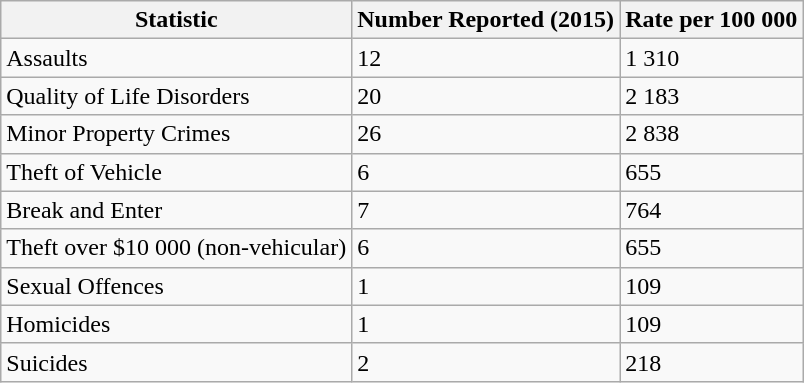<table class="wikitable sortable">
<tr>
<th>Statistic</th>
<th>Number Reported (2015)</th>
<th>Rate per 100 000</th>
</tr>
<tr>
<td>Assaults</td>
<td>12</td>
<td>1 310</td>
</tr>
<tr>
<td>Quality of Life Disorders</td>
<td>20</td>
<td>2 183</td>
</tr>
<tr>
<td>Minor Property Crimes</td>
<td>26</td>
<td>2 838</td>
</tr>
<tr>
<td>Theft of Vehicle</td>
<td>6</td>
<td>655</td>
</tr>
<tr>
<td>Break and Enter</td>
<td>7</td>
<td>764</td>
</tr>
<tr>
<td>Theft over $10 000 (non-vehicular)</td>
<td>6</td>
<td>655</td>
</tr>
<tr>
<td>Sexual Offences</td>
<td>1</td>
<td>109</td>
</tr>
<tr>
<td>Homicides</td>
<td>1</td>
<td>109</td>
</tr>
<tr>
<td>Suicides</td>
<td>2</td>
<td>218</td>
</tr>
</table>
